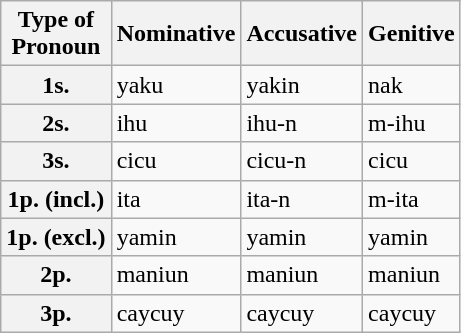<table class="wikitable">
<tr>
<th>Type of<br> Pronoun</th>
<th c=01>Nominative</th>
<th c=02>Accusative</th>
<th c=03>Genitive</th>
</tr>
<tr>
<th>1s.</th>
<td c=01>yaku</td>
<td c=02>yakin</td>
<td c=03>nak</td>
</tr>
<tr>
<th>2s.</th>
<td c=01>ihu</td>
<td c=02>ihu-n</td>
<td c=03>m-ihu</td>
</tr>
<tr>
<th>3s.</th>
<td c=01>cicu</td>
<td c=02>cicu-n</td>
<td c=03>cicu</td>
</tr>
<tr>
<th>1p. (incl.)</th>
<td c=01>ita</td>
<td c=02>ita-n</td>
<td c=03>m-ita</td>
</tr>
<tr>
<th>1p. (excl.)</th>
<td c=01>yamin</td>
<td c=02>yamin</td>
<td c=03>yamin</td>
</tr>
<tr>
<th>2p.</th>
<td c=01>maniun</td>
<td c=02>maniun</td>
<td c=03>maniun</td>
</tr>
<tr>
<th>3p.</th>
<td c=01>caycuy</td>
<td c=02>caycuy</td>
<td c=03>caycuy</td>
</tr>
</table>
